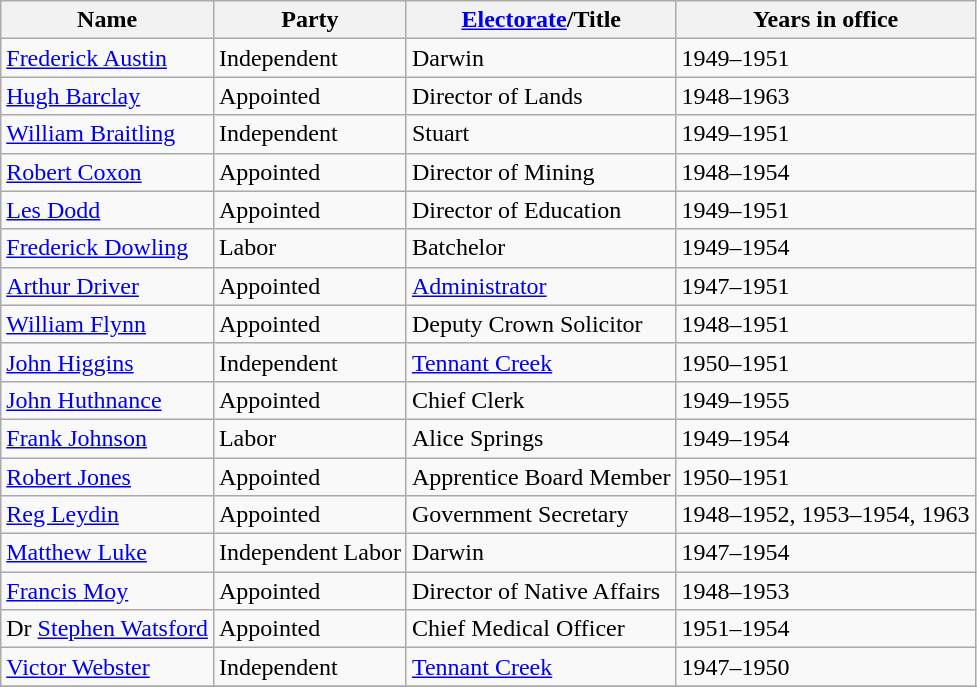<table class="wikitable sortable">
<tr>
<th>Name</th>
<th>Party</th>
<th><a href='#'>Electorate</a>/Title</th>
<th>Years in office</th>
</tr>
<tr>
<td><a href='#'>Frederick Austin</a></td>
<td>Independent</td>
<td>Darwin</td>
<td>1949–1951</td>
</tr>
<tr>
<td><a href='#'>Hugh Barclay</a></td>
<td>Appointed</td>
<td>Director of Lands</td>
<td>1948–1963</td>
</tr>
<tr>
<td><a href='#'>William Braitling</a></td>
<td>Independent</td>
<td>Stuart</td>
<td>1949–1951</td>
</tr>
<tr>
<td><a href='#'>Robert Coxon</a></td>
<td>Appointed</td>
<td>Director of Mining</td>
<td>1948–1954</td>
</tr>
<tr>
<td><a href='#'>Les Dodd</a> </td>
<td>Appointed</td>
<td>Director of Education</td>
<td>1949–1951</td>
</tr>
<tr>
<td><a href='#'>Frederick Dowling</a></td>
<td>Labor</td>
<td>Batchelor</td>
<td>1949–1954</td>
</tr>
<tr>
<td><a href='#'>Arthur Driver</a></td>
<td>Appointed</td>
<td><a href='#'>Administrator</a></td>
<td>1947–1951</td>
</tr>
<tr>
<td><a href='#'>William Flynn</a></td>
<td>Appointed</td>
<td>Deputy Crown Solicitor</td>
<td>1948–1951</td>
</tr>
<tr>
<td><a href='#'>John Higgins</a> </td>
<td>Independent</td>
<td><a href='#'>Tennant Creek</a></td>
<td>1950–1951</td>
</tr>
<tr>
<td><a href='#'>John Huthnance</a></td>
<td>Appointed</td>
<td>Chief Clerk</td>
<td>1949–1955</td>
</tr>
<tr>
<td><a href='#'>Frank Johnson</a></td>
<td>Labor</td>
<td>Alice Springs</td>
<td>1949–1954</td>
</tr>
<tr>
<td><a href='#'>Robert Jones</a> </td>
<td>Appointed</td>
<td>Apprentice Board Member</td>
<td>1950–1951</td>
</tr>
<tr>
<td><a href='#'>Reg Leydin</a></td>
<td>Appointed</td>
<td>Government Secretary</td>
<td>1948–1952, 1953–1954, 1963</td>
</tr>
<tr>
<td><a href='#'>Matthew Luke</a></td>
<td>Independent Labor</td>
<td>Darwin</td>
<td>1947–1954</td>
</tr>
<tr>
<td><a href='#'>Francis Moy</a></td>
<td>Appointed</td>
<td>Director of Native Affairs</td>
<td>1948–1953</td>
</tr>
<tr>
<td>Dr <a href='#'>Stephen Watsford</a> </td>
<td>Appointed</td>
<td>Chief Medical Officer</td>
<td>1951–1954</td>
</tr>
<tr>
<td><a href='#'>Victor Webster</a> </td>
<td>Independent</td>
<td><a href='#'>Tennant Creek</a></td>
<td>1947–1950</td>
</tr>
<tr>
</tr>
</table>
